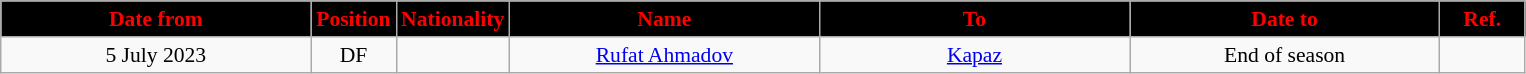<table class="wikitable" style="text-align:center; font-size:90%; ">
<tr>
<th style="background:#000000; color:#FF0000; width:200px;">Date from</th>
<th style="background:#000000; color:#FF0000; width:50px;">Position</th>
<th style="background:#000000; color:#FF0000; width:50px;">Nationality</th>
<th style="background:#000000; color:#FF0000; width:200px;">Name</th>
<th style="background:#000000; color:#FF0000; width:200px;">To</th>
<th style="background:#000000; color:#FF0000; width:200px;">Date to</th>
<th style="background:#000000; color:#FF0000; width:50px;">Ref.</th>
</tr>
<tr>
<td>5 July 2023</td>
<td>DF</td>
<td></td>
<td><a href='#'>Rufat Ahmadov</a></td>
<td><a href='#'>Kapaz</a></td>
<td>End of season</td>
<td></td>
</tr>
</table>
